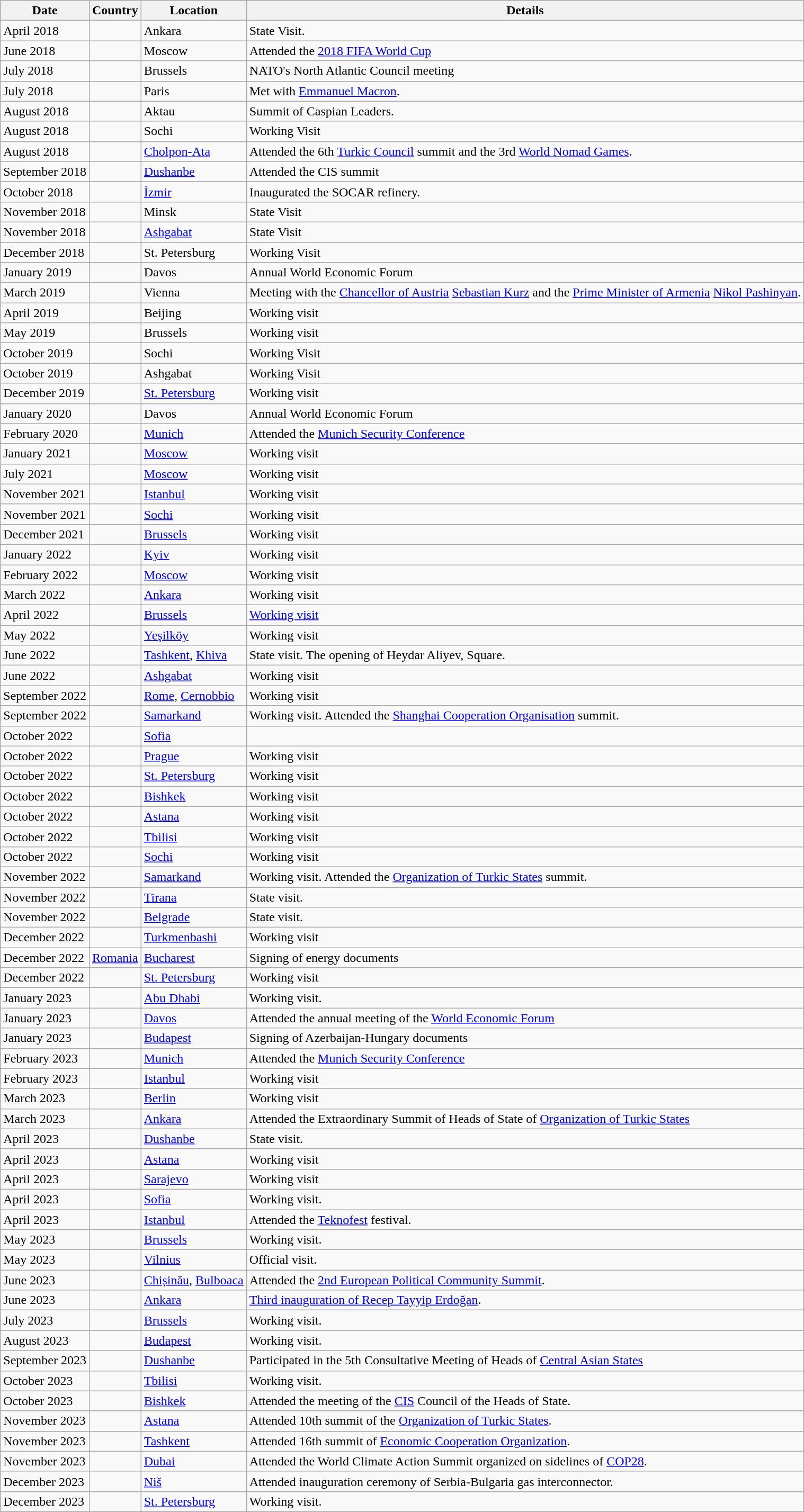<table class="wikitable">
<tr>
<th>Date</th>
<th>Country</th>
<th>Location</th>
<th>Details</th>
</tr>
<tr>
<td>April 2018</td>
<td></td>
<td>Ankara</td>
<td>State Visit.</td>
</tr>
<tr>
<td>June 2018</td>
<td></td>
<td>Moscow</td>
<td>Attended the <a href='#'>2018 FIFA World Cup</a></td>
</tr>
<tr>
<td>July 2018</td>
<td></td>
<td>Brussels</td>
<td>NATO's North Atlantic Council meeting</td>
</tr>
<tr>
<td>July 2018</td>
<td></td>
<td>Paris</td>
<td>Met with <a href='#'>Emmanuel Macron</a>.</td>
</tr>
<tr>
<td>August 2018</td>
<td></td>
<td>Aktau</td>
<td>Summit of Caspian Leaders.</td>
</tr>
<tr>
<td>August 2018</td>
<td></td>
<td>Sochi</td>
<td>Working Visit</td>
</tr>
<tr>
<td>August 2018</td>
<td></td>
<td><a href='#'>Cholpon-Ata</a></td>
<td>Attended the 6th <a href='#'>Turkic Council</a> summit and the 3rd <a href='#'>World Nomad Games</a>.</td>
</tr>
<tr>
<td>September 2018</td>
<td></td>
<td><a href='#'>Dushanbe</a></td>
<td>Attended the CIS summit</td>
</tr>
<tr>
<td>October 2018</td>
<td></td>
<td><a href='#'>İzmir</a></td>
<td>Inaugurated the SOCAR refinery.</td>
</tr>
<tr>
<td>November 2018</td>
<td></td>
<td>Minsk</td>
<td>State Visit</td>
</tr>
<tr>
<td>November 2018</td>
<td></td>
<td><a href='#'>Ashgabat</a></td>
<td>State Visit</td>
</tr>
<tr>
<td>December 2018</td>
<td></td>
<td>St. Petersburg</td>
<td>Working Visit</td>
</tr>
<tr>
<td>January 2019</td>
<td></td>
<td>Davos</td>
<td>Annual World Economic Forum</td>
</tr>
<tr>
<td>March 2019</td>
<td></td>
<td>Vienna</td>
<td>Meeting with the <a href='#'>Chancellor of Austria</a> <a href='#'>Sebastian Kurz</a> and the <a href='#'>Prime Minister of Armenia</a> <a href='#'>Nikol Pashinyan</a>.</td>
</tr>
<tr>
<td>April 2019</td>
<td></td>
<td>Beijing</td>
<td>Working visit</td>
</tr>
<tr>
<td>May 2019</td>
<td></td>
<td>Brussels</td>
<td>Working visit</td>
</tr>
<tr>
<td>October 2019</td>
<td></td>
<td>Sochi</td>
<td>Working Visit</td>
</tr>
<tr>
<td>October 2019</td>
<td></td>
<td>Ashgabat</td>
<td>Working Visit</td>
</tr>
<tr>
<td>December 2019</td>
<td></td>
<td><a href='#'>St. Petersburg</a></td>
<td>Working visit</td>
</tr>
<tr>
<td>January 2020</td>
<td></td>
<td>Davos</td>
<td>Annual World Economic Forum</td>
</tr>
<tr>
<td>February 2020</td>
<td></td>
<td><a href='#'>Munich</a></td>
<td>Attended the <a href='#'>Munich Security Conference</a></td>
</tr>
<tr>
<td>January 2021</td>
<td></td>
<td><a href='#'>Moscow</a></td>
<td>Working visit</td>
</tr>
<tr>
<td>July 2021</td>
<td></td>
<td><a href='#'>Moscow</a></td>
<td>Working visit</td>
</tr>
<tr>
<td>November 2021</td>
<td></td>
<td><a href='#'>Istanbul</a></td>
<td>Working visit</td>
</tr>
<tr>
<td>November 2021</td>
<td></td>
<td><a href='#'>Sochi</a></td>
<td>Working visit</td>
</tr>
<tr>
<td>December 2021</td>
<td></td>
<td><a href='#'>Brussels</a></td>
<td>Working visit</td>
</tr>
<tr>
<td>January 2022</td>
<td></td>
<td><a href='#'>Kyiv</a></td>
<td>Working visit</td>
</tr>
<tr>
<td>February 2022</td>
<td></td>
<td><a href='#'>Moscow</a></td>
<td>Working visit</td>
</tr>
<tr>
<td>March 2022</td>
<td></td>
<td><a href='#'>Ankara</a></td>
<td>Working visit</td>
</tr>
<tr>
<td>April 2022</td>
<td></td>
<td><a href='#'>Brussels</a></td>
<td><a href='#'>Working visit</a></td>
</tr>
<tr>
<td>May 2022</td>
<td></td>
<td><a href='#'>Yeşilköy</a></td>
<td>Working visit</td>
</tr>
<tr>
<td>June 2022</td>
<td></td>
<td><a href='#'>Tashkent</a>, <a href='#'>Khiva</a></td>
<td>State visit. The opening of Heydar Aliyev, Square.</td>
</tr>
<tr>
<td>June 2022</td>
<td></td>
<td><a href='#'>Ashgabat</a></td>
<td>Working visit</td>
</tr>
<tr>
<td>September 2022</td>
<td></td>
<td><a href='#'>Rome</a>, <a href='#'>Cernobbio</a></td>
<td>Working visit</td>
</tr>
<tr>
<td>September 2022</td>
<td></td>
<td><a href='#'>Samarkand</a></td>
<td>Working visit. Attended the <a href='#'>Shanghai Cooperation Organisation</a> summit.</td>
</tr>
<tr>
<td>October 2022</td>
<td></td>
<td><a href='#'>Sofia</a></td>
<td></td>
</tr>
<tr>
<td>October 2022</td>
<td></td>
<td><a href='#'>Prague</a></td>
<td>Working visit</td>
</tr>
<tr>
<td>October 2022</td>
<td></td>
<td><a href='#'>St. Petersburg</a></td>
<td>Working visit</td>
</tr>
<tr>
<td>October 2022</td>
<td></td>
<td><a href='#'>Bishkek</a></td>
<td>Working visit</td>
</tr>
<tr>
<td>October 2022</td>
<td></td>
<td><a href='#'>Astana</a></td>
<td>Working visit</td>
</tr>
<tr>
<td>October 2022</td>
<td></td>
<td><a href='#'>Tbilisi</a></td>
<td>Working visit</td>
</tr>
<tr>
<td>October 2022</td>
<td></td>
<td><a href='#'>Sochi</a></td>
<td>Working visit</td>
</tr>
<tr>
<td>November 2022</td>
<td></td>
<td><a href='#'>Samarkand</a></td>
<td>Working visit. Attended the <a href='#'>Organization of Turkic States</a> summit.</td>
</tr>
<tr>
<td>November 2022</td>
<td></td>
<td><a href='#'>Tirana</a></td>
<td>State visit.</td>
</tr>
<tr>
<td>November 2022</td>
<td></td>
<td><a href='#'>Belgrade</a></td>
<td>State visit.</td>
</tr>
<tr>
<td>December 2022</td>
<td></td>
<td><a href='#'>Turkmenbashi</a></td>
<td>Working visit</td>
</tr>
<tr>
<td>December 2022</td>
<td> <a href='#'>Romania</a></td>
<td><a href='#'>Bucharest</a></td>
<td>Signing of energy documents</td>
</tr>
<tr>
<td>December 2022</td>
<td></td>
<td><a href='#'>St. Petersburg</a></td>
<td>Working visit</td>
</tr>
<tr>
<td>January 2023</td>
<td></td>
<td><a href='#'>Abu Dhabi</a></td>
<td>Working visit.</td>
</tr>
<tr>
<td>January 2023</td>
<td></td>
<td><a href='#'>Davos</a></td>
<td>Attended the annual meeting of the <a href='#'>World Economic Forum</a></td>
</tr>
<tr>
<td>January 2023</td>
<td></td>
<td><a href='#'>Budapest</a></td>
<td>Signing of Azerbaijan-Hungary documents</td>
</tr>
<tr>
<td>February 2023</td>
<td></td>
<td><a href='#'>Munich</a></td>
<td>Attended the <a href='#'>Munich Security Conference</a></td>
</tr>
<tr>
<td>February 2023</td>
<td></td>
<td><a href='#'>Istanbul</a></td>
<td>Working visit</td>
</tr>
<tr>
<td>March 2023</td>
<td></td>
<td><a href='#'>Berlin</a></td>
<td>Working visit</td>
</tr>
<tr>
<td>March 2023</td>
<td></td>
<td><a href='#'>Ankara</a></td>
<td>Attended the Extraordinary Summit of Heads of State of <a href='#'>Organization of Turkic States</a></td>
</tr>
<tr>
<td>April 2023</td>
<td></td>
<td><a href='#'>Dushanbe</a></td>
<td>State visit.</td>
</tr>
<tr>
<td>April 2023</td>
<td></td>
<td><a href='#'>Astana</a></td>
<td>Working visit</td>
</tr>
<tr>
<td>April 2023</td>
<td></td>
<td><a href='#'>Sarajevo</a></td>
<td>Working visit</td>
</tr>
<tr>
<td>April 2023</td>
<td></td>
<td><a href='#'>Sofia</a></td>
<td>Working visit.</td>
</tr>
<tr>
<td>April 2023</td>
<td></td>
<td><a href='#'>Istanbul</a></td>
<td>Attended the <a href='#'>Teknofest</a> festival.</td>
</tr>
<tr>
<td>May 2023</td>
<td></td>
<td><a href='#'>Brussels</a></td>
<td>Working visit.</td>
</tr>
<tr>
<td>May 2023</td>
<td></td>
<td><a href='#'>Vilnius</a></td>
<td>Official visit.</td>
</tr>
<tr>
<td>June 2023</td>
<td></td>
<td><a href='#'>Chișinău</a>, <a href='#'>Bulboaca</a></td>
<td>Attended the <a href='#'>2nd European Political Community Summit</a>.</td>
</tr>
<tr>
<td>June 2023</td>
<td></td>
<td><a href='#'>Ankara</a></td>
<td><a href='#'>Third inauguration of Recep Tayyip Erdoğan</a>.</td>
</tr>
<tr>
<td>July 2023</td>
<td></td>
<td><a href='#'>Brussels</a></td>
<td>Working visit.</td>
</tr>
<tr>
<td>August 2023</td>
<td></td>
<td><a href='#'>Budapest</a></td>
<td>Working visit.</td>
</tr>
<tr>
<td>September 2023</td>
<td></td>
<td><a href='#'>Dushanbe</a></td>
<td>Participated in the 5th Consultative Meeting of Heads of <a href='#'>Central Asian States</a></td>
</tr>
<tr>
<td>October 2023</td>
<td></td>
<td><a href='#'>Tbilisi</a></td>
<td>Working visit.</td>
</tr>
<tr>
<td>October 2023</td>
<td></td>
<td><a href='#'>Bishkek</a></td>
<td>Attended the meeting of the <a href='#'>CIS</a> Council of the Heads of State.</td>
</tr>
<tr>
<td>November 2023</td>
<td></td>
<td><a href='#'>Astana</a></td>
<td>Attended 10th summit of the <a href='#'>Organization of Turkic States</a>.</td>
</tr>
<tr>
<td>November 2023</td>
<td></td>
<td><a href='#'>Tashkent</a></td>
<td>Attended 16th summit of <a href='#'>Economic Cooperation Organization</a>.</td>
</tr>
<tr>
<td>November 2023</td>
<td></td>
<td><a href='#'>Dubai</a></td>
<td>Attended the World Climate Action Summit organized on sidelines of <a href='#'>COP28</a>.</td>
</tr>
<tr>
<td>December 2023</td>
<td></td>
<td><a href='#'>Niš</a></td>
<td>Attended inauguration ceremony of Serbia-Bulgaria gas interconnector.</td>
</tr>
<tr>
<td>December 2023</td>
<td></td>
<td><a href='#'>St. Petersburg</a></td>
<td>Working visit.</td>
</tr>
</table>
